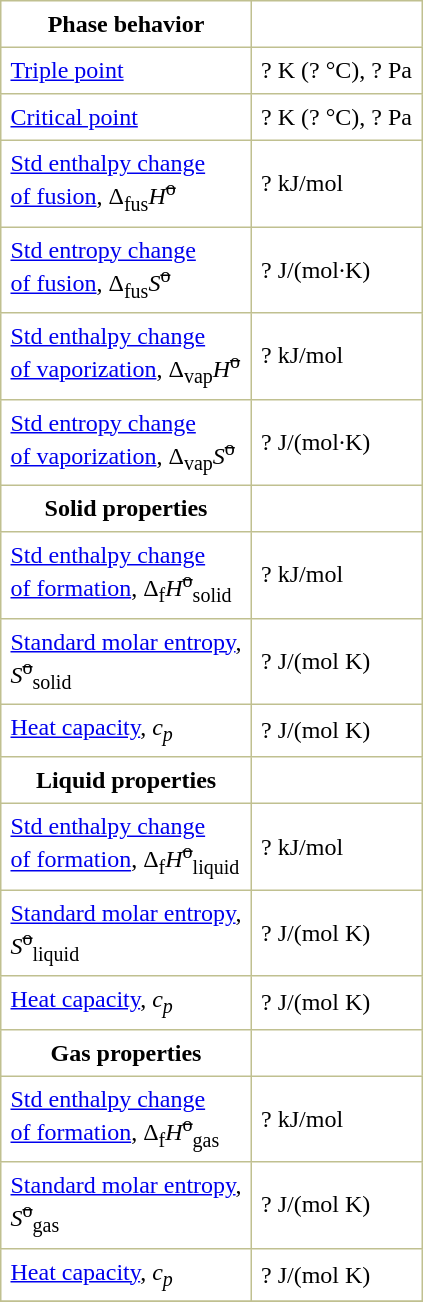<table border="1" cellspacing="0" cellpadding="6" style="margin: 0 0 0 0.5em; background: #FFFFFF; border-collapse: collapse; border-color: #C0C090;">
<tr>
<th>Phase behavior</th>
</tr>
<tr>
<td><a href='#'>Triple point</a></td>
<td>? K (? °C), ? Pa</td>
</tr>
<tr>
<td><a href='#'>Critical point</a></td>
<td>? K (? °C), ? Pa</td>
</tr>
<tr>
<td><a href='#'>Std enthalpy change<br>of fusion</a>, Δ<sub>fus</sub><em>H</em><sup><s>o</s></sup></td>
<td>? kJ/mol</td>
</tr>
<tr>
<td><a href='#'>Std entropy change<br>of fusion</a>, Δ<sub>fus</sub><em>S</em><sup><s>o</s></sup></td>
<td>? J/(mol·K)</td>
</tr>
<tr>
<td><a href='#'>Std enthalpy change<br>of vaporization</a>, Δ<sub>vap</sub><em>H</em><sup><s>o</s></sup></td>
<td>? kJ/mol</td>
</tr>
<tr>
<td><a href='#'>Std entropy change<br>of vaporization</a>, Δ<sub>vap</sub><em>S</em><sup><s>o</s></sup></td>
<td>? J/(mol·K)</td>
</tr>
<tr>
<th>Solid properties</th>
</tr>
<tr>
<td><a href='#'>Std enthalpy change<br>of formation</a>, Δ<sub>f</sub><em>H</em><sup><s>o</s></sup><sub>solid</sub></td>
<td>? kJ/mol</td>
</tr>
<tr>
<td><a href='#'>Standard molar entropy</a>,<br><em>S</em><sup><s>o</s></sup><sub>solid</sub></td>
<td>? J/(mol K)</td>
</tr>
<tr>
<td><a href='#'>Heat capacity</a>, <em>c<sub>p</sub></em></td>
<td>? J/(mol K)</td>
</tr>
<tr>
<th>Liquid properties</th>
</tr>
<tr>
<td><a href='#'>Std enthalpy change<br>of formation</a>, Δ<sub>f</sub><em>H</em><sup><s>o</s></sup><sub>liquid</sub></td>
<td>? kJ/mol</td>
</tr>
<tr>
<td><a href='#'>Standard molar entropy</a>,<br><em>S</em><sup><s>o</s></sup><sub>liquid</sub></td>
<td>? J/(mol K)</td>
</tr>
<tr>
<td><a href='#'>Heat capacity</a>, <em>c<sub>p</sub></em></td>
<td>? J/(mol K)</td>
</tr>
<tr>
<th>Gas properties</th>
</tr>
<tr>
<td><a href='#'>Std enthalpy change<br>of formation</a>, Δ<sub>f</sub><em>H</em><sup><s>o</s></sup><sub>gas</sub></td>
<td>? kJ/mol</td>
</tr>
<tr>
<td><a href='#'>Standard molar entropy</a>,<br><em>S</em><sup><s>o</s></sup><sub>gas</sub></td>
<td>? J/(mol K)</td>
</tr>
<tr>
<td><a href='#'>Heat capacity</a>, <em>c<sub>p</sub></em></td>
<td>? J/(mol K)</td>
</tr>
<tr>
</tr>
</table>
